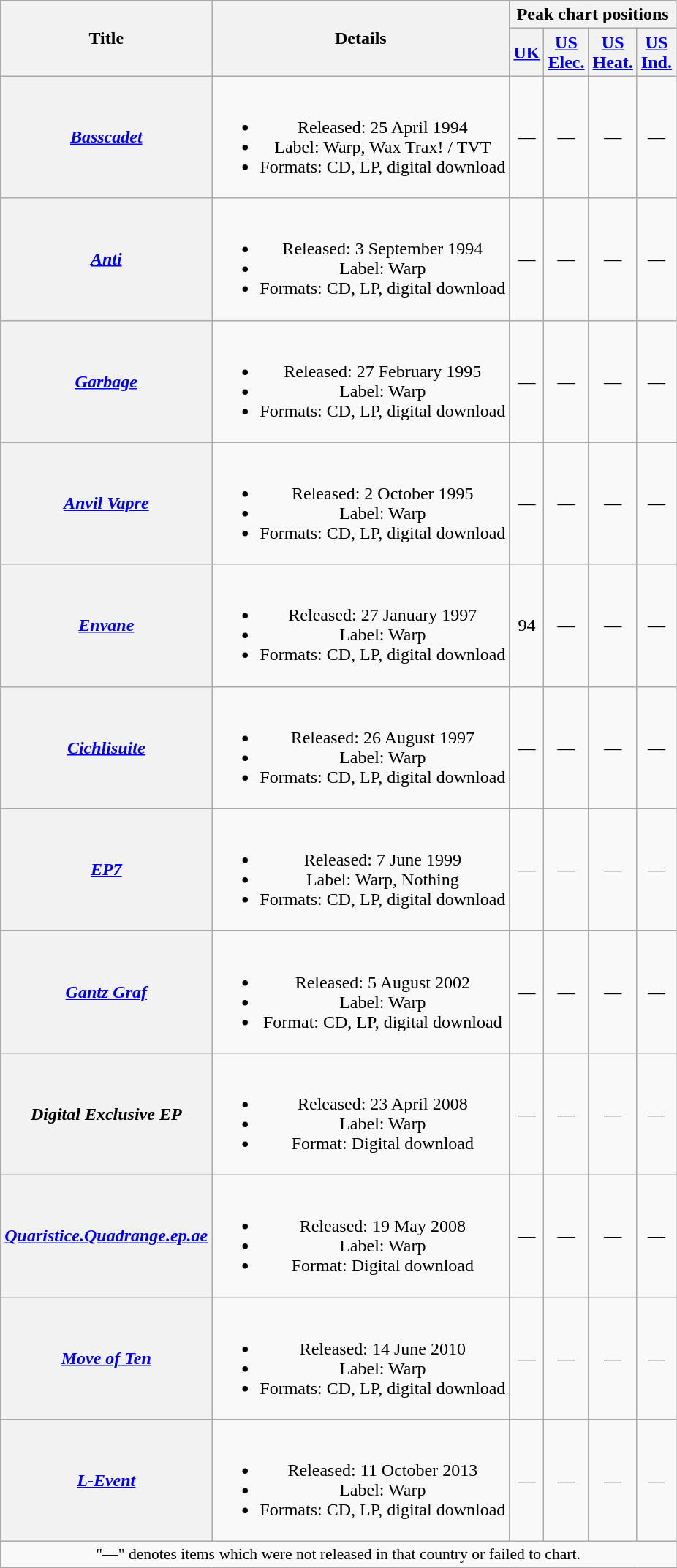<table class="wikitable plainrowheaders" style="text-align:center;">
<tr>
<th rowspan="2">Title</th>
<th rowspan="2">Details</th>
<th colspan="4">Peak chart positions</th>
</tr>
<tr>
<th><a href='#'>UK</a><br></th>
<th><a href='#'>US<br> Elec.</a><br></th>
<th><a href='#'>US<br> Heat.</a><br></th>
<th><a href='#'>US<br> Ind.</a><br></th>
</tr>
<tr>
<th scope="row"><em><a href='#'>Basscadet</a></em></th>
<td><br><ul><li>Released: 25 April 1994</li><li>Label: Warp, Wax Trax! / TVT</li><li>Formats: CD, LP, digital download</li></ul></td>
<td align="center">—</td>
<td align="center">—</td>
<td align="center">—</td>
<td align="center">—</td>
</tr>
<tr>
<th scope="row"><em><a href='#'>Anti</a></em></th>
<td><br><ul><li>Released: 3 September 1994</li><li>Label: Warp</li><li>Formats: CD, LP, digital download</li></ul></td>
<td align="center">—</td>
<td align="center">—</td>
<td align="center">—</td>
<td align="center">—</td>
</tr>
<tr>
<th scope="row"><em><a href='#'>Garbage</a></em></th>
<td><br><ul><li>Released: 27 February 1995</li><li>Label: Warp</li><li>Formats: CD, LP, digital download</li></ul></td>
<td align="center">—</td>
<td align="center">—</td>
<td align="center">—</td>
<td align="center">—</td>
</tr>
<tr>
<th scope="row"><em><a href='#'>Anvil Vapre</a></em></th>
<td><br><ul><li>Released: 2 October 1995</li><li>Label: Warp</li><li>Formats: CD, LP, digital download</li></ul></td>
<td align="center">—</td>
<td align="center">—</td>
<td align="center">—</td>
<td align="center">—</td>
</tr>
<tr>
<th scope="row"><em><a href='#'>Envane</a></em></th>
<td><br><ul><li>Released: 27 January 1997</li><li>Label: Warp</li><li>Formats: CD, LP, digital download</li></ul></td>
<td align="center">94</td>
<td align="center">—</td>
<td align="center">—</td>
<td align="center">—</td>
</tr>
<tr>
<th scope="row"><em><a href='#'>Cichlisuite</a></em></th>
<td><br><ul><li>Released: 26 August 1997</li><li>Label: Warp</li><li>Formats: CD, LP, digital download</li></ul></td>
<td align="center">—</td>
<td align="center">—</td>
<td align="center">—</td>
<td align="center">—</td>
</tr>
<tr>
<th scope="row"><em><a href='#'>EP7</a></em></th>
<td><br><ul><li>Released: 7 June 1999</li><li>Label: Warp, Nothing</li><li>Formats: CD, LP, digital download</li></ul></td>
<td align="center">—</td>
<td align="center">—</td>
<td align="center">—</td>
<td align="center">—</td>
</tr>
<tr>
<th scope="row"><em><a href='#'>Gantz Graf</a></em></th>
<td><br><ul><li>Released: 5 August 2002</li><li>Label: Warp</li><li>Format: CD, LP, digital download</li></ul></td>
<td align="center">—</td>
<td align="center">—</td>
<td align="center">—</td>
<td align="center">—</td>
</tr>
<tr>
<th scope="row"><em>Digital Exclusive EP</em></th>
<td><br><ul><li>Released: 23 April 2008</li><li>Label: Warp</li><li>Format: Digital download</li></ul></td>
<td align="center">—</td>
<td align="center">—</td>
<td align="center">—</td>
<td align="center">—</td>
</tr>
<tr>
<th scope="row"><em><a href='#'>Quaristice.Quadrange.ep.ae</a></em></th>
<td><br><ul><li>Released: 19 May 2008</li><li>Label: Warp</li><li>Format: Digital download</li></ul></td>
<td align="center">—</td>
<td align="center">—</td>
<td align="center">—</td>
<td align="center">—</td>
</tr>
<tr>
<th scope="row"><em><a href='#'>Move of Ten</a></em></th>
<td><br><ul><li>Released: 14 June 2010</li><li>Label: Warp</li><li>Formats: CD, LP, digital download</li></ul></td>
<td align="center">—</td>
<td align="center">—</td>
<td align="center">—</td>
<td align="center">—</td>
</tr>
<tr>
<th scope="row"><em><a href='#'>L-Event</a></em></th>
<td><br><ul><li>Released: 11 October 2013</li><li>Label: Warp</li><li>Formats: CD, LP, digital download</li></ul></td>
<td align="center">—</td>
<td align="center">—</td>
<td align="center">—</td>
<td align="center">—</td>
</tr>
<tr>
<td colspan="14" style="text-align:center; font-size:90%;">"—" denotes items which were not released in that country or failed to chart.</td>
</tr>
</table>
